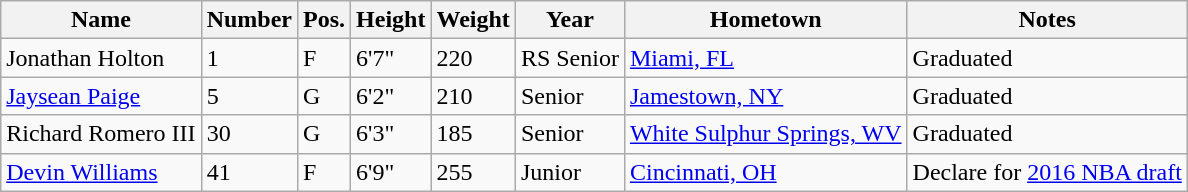<table class="wikitable sortable" border="1">
<tr>
<th>Name</th>
<th>Number</th>
<th>Pos.</th>
<th>Height</th>
<th>Weight</th>
<th>Year</th>
<th>Hometown</th>
<th class="unsortable">Notes</th>
</tr>
<tr>
<td>Jonathan Holton</td>
<td>1</td>
<td>F</td>
<td>6'7"</td>
<td>220</td>
<td>RS Senior</td>
<td><a href='#'>Miami, FL</a></td>
<td>Graduated</td>
</tr>
<tr>
<td><a href='#'>Jaysean Paige</a></td>
<td>5</td>
<td>G</td>
<td>6'2"</td>
<td>210</td>
<td>Senior</td>
<td><a href='#'>Jamestown, NY</a></td>
<td>Graduated</td>
</tr>
<tr>
<td>Richard Romero III</td>
<td>30</td>
<td>G</td>
<td>6'3"</td>
<td>185</td>
<td>Senior</td>
<td><a href='#'>White Sulphur Springs, WV</a></td>
<td>Graduated</td>
</tr>
<tr>
<td><a href='#'>Devin Williams</a></td>
<td>41</td>
<td>F</td>
<td>6'9"</td>
<td>255</td>
<td>Junior</td>
<td><a href='#'>Cincinnati, OH</a></td>
<td>Declare for <a href='#'>2016 NBA draft</a></td>
</tr>
</table>
